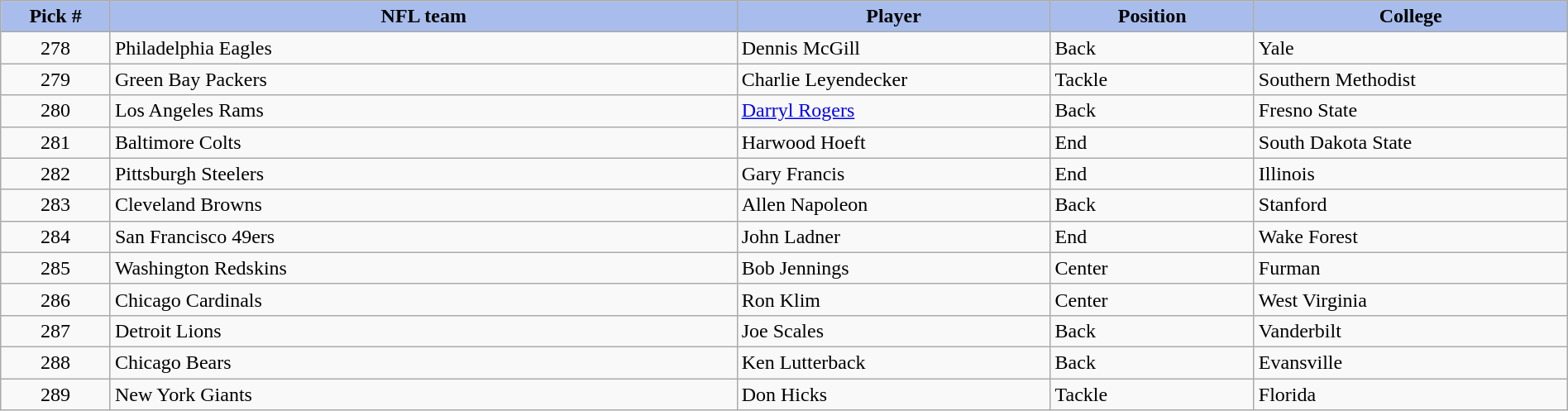<table class="wikitable sortable sortable" style="width: 100%">
<tr>
<th style="background:#A8BDEC;" width=7%>Pick #</th>
<th width=40% style="background:#A8BDEC;">NFL team</th>
<th width=20% style="background:#A8BDEC;">Player</th>
<th width=13% style="background:#A8BDEC;">Position</th>
<th style="background:#A8BDEC;">College</th>
</tr>
<tr>
<td align=center>278</td>
<td>Philadelphia Eagles</td>
<td>Dennis McGill</td>
<td>Back</td>
<td>Yale</td>
</tr>
<tr>
<td align=center>279</td>
<td>Green Bay Packers</td>
<td>Charlie Leyendecker</td>
<td>Tackle</td>
<td>Southern Methodist</td>
</tr>
<tr>
<td align=center>280</td>
<td>Los Angeles Rams</td>
<td><a href='#'>Darryl Rogers</a></td>
<td>Back</td>
<td>Fresno State</td>
</tr>
<tr>
<td align=center>281</td>
<td>Baltimore Colts</td>
<td>Harwood Hoeft</td>
<td>End</td>
<td>South Dakota State</td>
</tr>
<tr>
<td align=center>282</td>
<td>Pittsburgh Steelers</td>
<td>Gary Francis</td>
<td>End</td>
<td>Illinois</td>
</tr>
<tr>
<td align=center>283</td>
<td>Cleveland Browns</td>
<td>Allen Napoleon</td>
<td>Back</td>
<td>Stanford</td>
</tr>
<tr>
<td align=center>284</td>
<td>San Francisco 49ers</td>
<td>John Ladner</td>
<td>End</td>
<td>Wake Forest</td>
</tr>
<tr>
<td align=center>285</td>
<td>Washington Redskins</td>
<td>Bob Jennings</td>
<td>Center</td>
<td>Furman</td>
</tr>
<tr>
<td align=center>286</td>
<td>Chicago Cardinals</td>
<td>Ron Klim</td>
<td>Center</td>
<td>West Virginia</td>
</tr>
<tr>
<td align=center>287</td>
<td>Detroit Lions</td>
<td>Joe Scales</td>
<td>Back</td>
<td>Vanderbilt</td>
</tr>
<tr>
<td align=center>288</td>
<td>Chicago Bears</td>
<td>Ken Lutterback</td>
<td>Back</td>
<td>Evansville</td>
</tr>
<tr>
<td align=center>289</td>
<td>New York Giants</td>
<td>Don Hicks</td>
<td>Tackle</td>
<td>Florida</td>
</tr>
</table>
